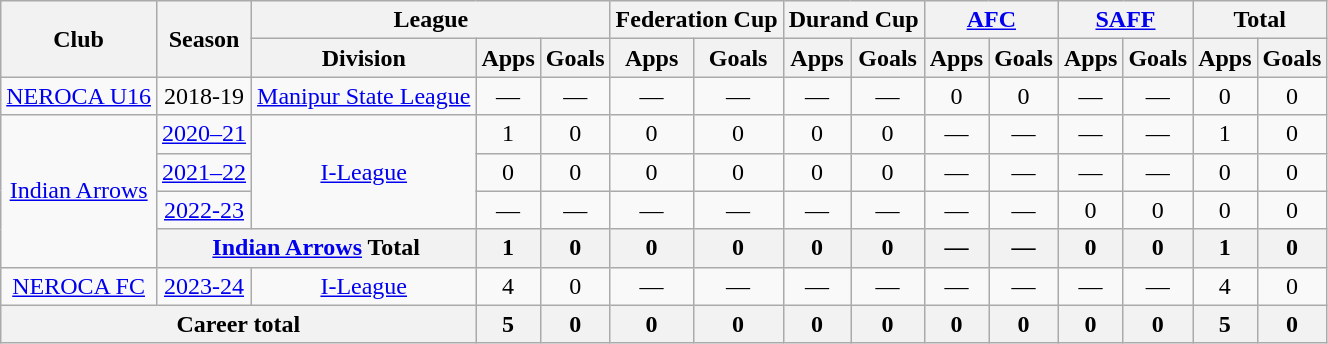<table class="wikitable" style="text-align: center;">
<tr>
<th rowspan="2">Club</th>
<th rowspan="2">Season</th>
<th colspan="3">League</th>
<th colspan="2">Federation Cup</th>
<th colspan="2">Durand Cup</th>
<th colspan="2"><a href='#'>AFC</a></th>
<th colspan="2"><a href='#'>SAFF</a></th>
<th colspan="2">Total</th>
</tr>
<tr>
<th>Division</th>
<th>Apps</th>
<th>Goals</th>
<th>Apps</th>
<th>Goals</th>
<th>Apps</th>
<th>Goals</th>
<th>Apps</th>
<th>Goals</th>
<th>Apps</th>
<th>Goals</th>
<th>Apps</th>
<th>Goals</th>
</tr>
<tr>
<td><a href='#'>NEROCA U16</a></td>
<td>2018-19</td>
<td><a href='#'>Manipur State League</a></td>
<td>—</td>
<td>—</td>
<td>—</td>
<td>—</td>
<td>—</td>
<td>—</td>
<td>0</td>
<td>0</td>
<td>—</td>
<td>—</td>
<td>0</td>
<td>0</td>
</tr>
<tr>
<td rowspan="4"><a href='#'>Indian Arrows</a></td>
<td><a href='#'>2020–21</a></td>
<td rowspan="3"><a href='#'>I-League</a></td>
<td>1</td>
<td>0</td>
<td>0</td>
<td>0</td>
<td>0</td>
<td>0</td>
<td>—</td>
<td>—</td>
<td>—</td>
<td>—</td>
<td>1</td>
<td>0</td>
</tr>
<tr>
<td><a href='#'>2021–22</a></td>
<td>0</td>
<td>0</td>
<td>0</td>
<td>0</td>
<td>0</td>
<td>0</td>
<td>—</td>
<td>—</td>
<td>—</td>
<td>—</td>
<td>0</td>
<td>0</td>
</tr>
<tr>
<td><a href='#'>2022-23</a></td>
<td>—</td>
<td>—</td>
<td>—</td>
<td>—</td>
<td>—</td>
<td>—</td>
<td>—</td>
<td>—</td>
<td>0</td>
<td>0</td>
<td>0</td>
<td>0</td>
</tr>
<tr>
<th colspan="2"><a href='#'>Indian Arrows</a> Total</th>
<th>1</th>
<th>0</th>
<th>0</th>
<th>0</th>
<th>0</th>
<th>0</th>
<th>—</th>
<th>—</th>
<th>0</th>
<th>0</th>
<th>1</th>
<th>0</th>
</tr>
<tr>
<td><a href='#'>NEROCA FC</a></td>
<td><a href='#'>2023-24</a></td>
<td><a href='#'>I-League</a></td>
<td>4</td>
<td>0</td>
<td>—</td>
<td>—</td>
<td>—</td>
<td>—</td>
<td>—</td>
<td>—</td>
<td>—</td>
<td>—</td>
<td>4</td>
<td>0</td>
</tr>
<tr>
<th colspan="3">Career total</th>
<th>5</th>
<th>0</th>
<th>0</th>
<th>0</th>
<th>0</th>
<th>0</th>
<th>0</th>
<th>0</th>
<th>0</th>
<th>0</th>
<th>5</th>
<th>0</th>
</tr>
</table>
